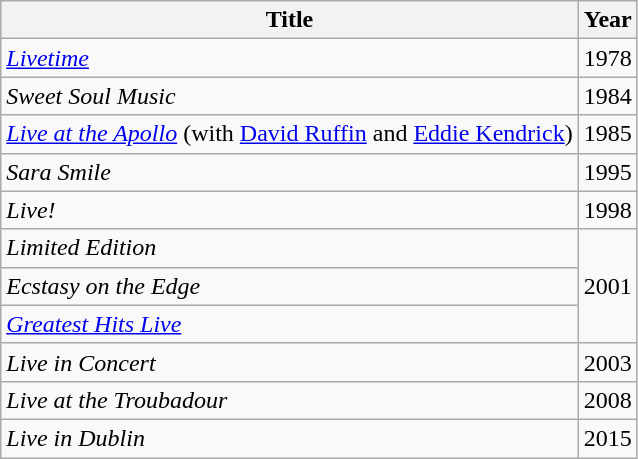<table class="wikitable">
<tr>
<th>Title</th>
<th>Year</th>
</tr>
<tr>
<td><em><a href='#'>Livetime</a></em></td>
<td>1978</td>
</tr>
<tr>
<td><em>Sweet Soul Music</em></td>
<td>1984</td>
</tr>
<tr>
<td><em><a href='#'>Live at the Apollo</a></em> (with <a href='#'>David Ruffin</a> and <a href='#'>Eddie Kendrick</a>)</td>
<td>1985</td>
</tr>
<tr>
<td><em>Sara Smile</em></td>
<td>1995</td>
</tr>
<tr>
<td><em>Live!</em></td>
<td>1998</td>
</tr>
<tr>
<td><em>Limited Edition</em></td>
<td rowspan="3">2001</td>
</tr>
<tr>
<td><em>Ecstasy on the Edge</em></td>
</tr>
<tr>
<td><em><a href='#'>Greatest Hits Live</a></em></td>
</tr>
<tr>
<td><em>Live in Concert</em></td>
<td>2003</td>
</tr>
<tr>
<td><em>Live at the Troubadour</em></td>
<td>2008</td>
</tr>
<tr>
<td><em>Live in Dublin</em></td>
<td>2015</td>
</tr>
</table>
